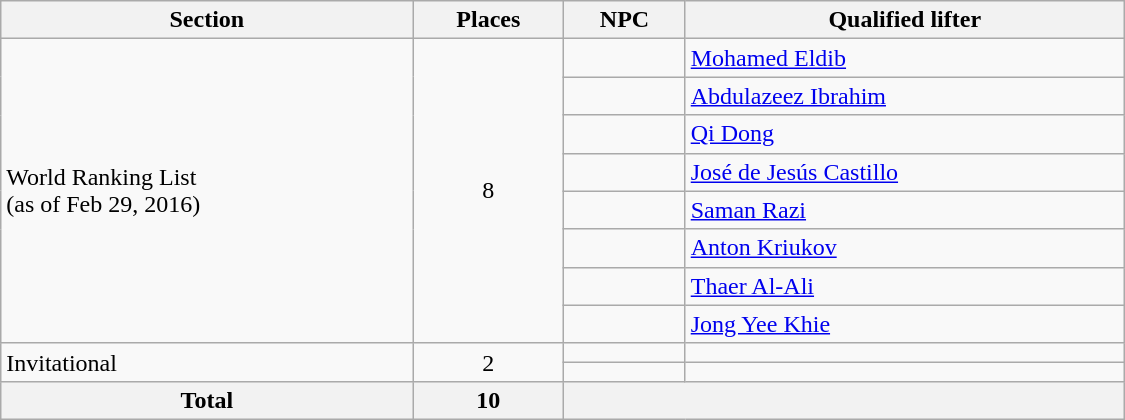<table class="wikitable"  width=750>
<tr>
<th>Section</th>
<th>Places</th>
<th>NPC</th>
<th>Qualified lifter</th>
</tr>
<tr>
<td rowspan=8>World Ranking List<br>(as of Feb 29, 2016)</td>
<td rowspan=8 align=center>8</td>
<td></td>
<td><a href='#'>Mohamed Eldib</a></td>
</tr>
<tr>
<td></td>
<td><a href='#'>Abdulazeez Ibrahim</a></td>
</tr>
<tr>
<td></td>
<td><a href='#'>Qi Dong</a></td>
</tr>
<tr>
<td></td>
<td><a href='#'>José de Jesús Castillo</a></td>
</tr>
<tr>
<td></td>
<td><a href='#'>Saman Razi</a></td>
</tr>
<tr>
<td></td>
<td><a href='#'>Anton Kriukov</a></td>
</tr>
<tr>
<td></td>
<td><a href='#'>Thaer Al-Ali</a></td>
</tr>
<tr>
<td></td>
<td><a href='#'>Jong Yee Khie</a></td>
</tr>
<tr>
<td rowspan=2>Invitational</td>
<td rowspan="2" align=center>2</td>
<td></td>
<td></td>
</tr>
<tr>
<td></td>
<td></td>
</tr>
<tr>
<th>Total</th>
<th>10</th>
<th colspan=2></th>
</tr>
</table>
